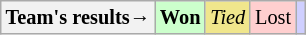<table style="margin-right:0; font-size:85%" class="wikitable">
<tr>
<th>Team's results→</th>
<td style="background-color:#cfc;"><strong>Won</strong></td>
<td style="background-color:#F0E68C;"><em>Tied</em></td>
<td style="background-color:#FFCFCF;">Lost</td>
<td style="background-color:#CFCFFF;"><em></em></td>
</tr>
</table>
